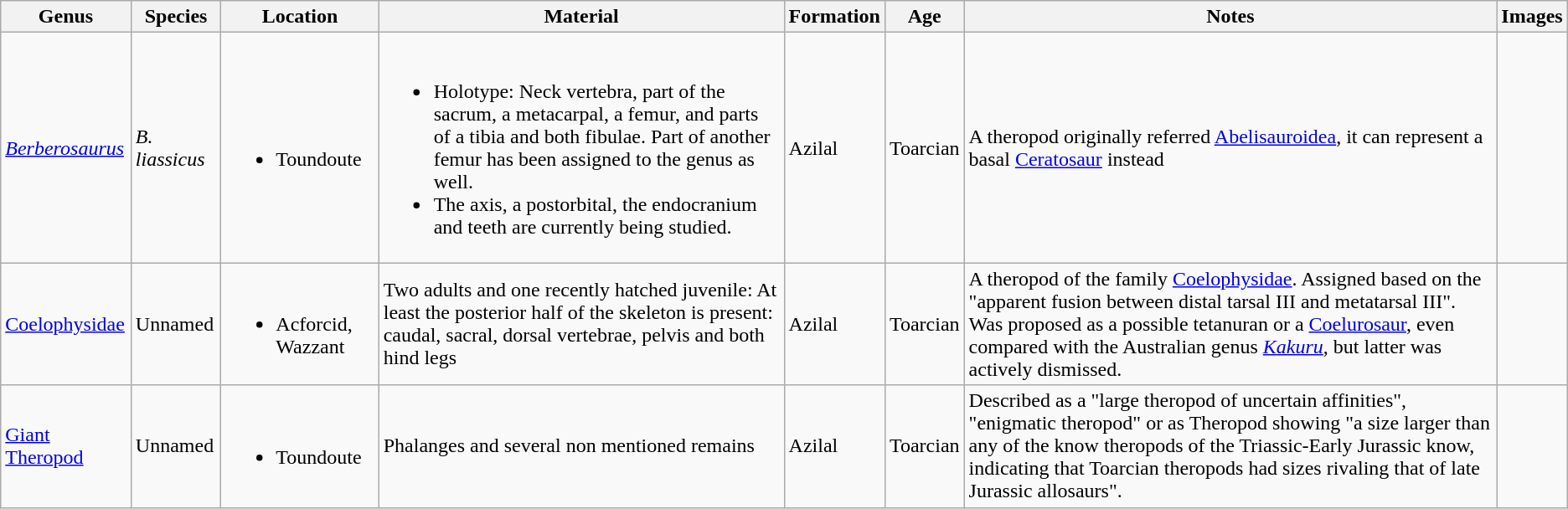<table class="wikitable">
<tr>
<th>Genus</th>
<th>Species</th>
<th>Location</th>
<th>Material</th>
<th>Formation</th>
<th>Age</th>
<th>Notes</th>
<th>Images</th>
</tr>
<tr>
<td><em><a href='#'>Berberosaurus</a></em></td>
<td><em>B. liassicus</em></td>
<td><br><ul><li>Toundoute</li></ul></td>
<td><br><ul><li>Holotype: Neck vertebra, part of the sacrum, a metacarpal, a femur, and parts of a tibia and both fibulae. Part of another femur has been assigned to the genus as well.</li><li>The axis, a postorbital, the endocranium and teeth are currently being studied.</li></ul></td>
<td>Azilal</td>
<td>Toarcian</td>
<td>A theropod originally referred <a href='#'>Abelisauroidea</a>, it can represent a basal <a href='#'>Ceratosaur</a> instead</td>
<td></td>
</tr>
<tr>
<td><a href='#'>Coelophysidae</a></td>
<td>Unnamed</td>
<td><br><ul><li>Acforcid, Wazzant</li></ul></td>
<td>Two adults and one recently hatched juvenile: At least the posterior half of the skeleton is present: caudal, sacral, dorsal vertebrae, pelvis and both hind legs</td>
<td>Azilal</td>
<td>Toarcian</td>
<td>A theropod of the family <a href='#'>Coelophysidae</a>. Assigned based on the "apparent fusion between distal tarsal III and metatarsal III". Was proposed as a possible tetanuran or a <a href='#'>Coelurosaur</a>, even compared with the Australian genus <em><a href='#'>Kakuru</a></em>, but latter was actively dismissed.</td>
<td></td>
</tr>
<tr>
<td><a href='#'>Giant Theropod</a></td>
<td>Unnamed</td>
<td><br><ul><li>Toundoute</li></ul></td>
<td>Phalanges and several non mentioned remains</td>
<td>Azilal</td>
<td>Toarcian</td>
<td>Described as a "large theropod of uncertain affinities", "enigmatic theropod" or as Theropod showing "a size larger than any of the know theropods of the Triassic-Early Jurassic know, indicating that Toarcian theropods had sizes rivaling that of late Jurassic allosaurs".</td>
<td></td>
</tr>
</table>
